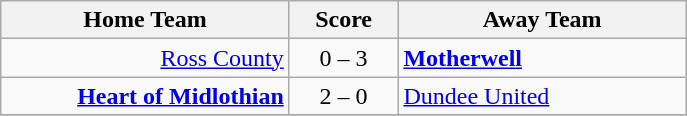<table class="wikitable" style="border-collapse: collapse;">
<tr>
<th align="right" width="185">Home Team</th>
<th align="center" width="65"> Score </th>
<th align="left" width="185">Away Team</th>
</tr>
<tr>
<td style="text-align: right;"><a href='#'>Ross County</a></td>
<td style="text-align: center;">0 – 3</td>
<td style="text-align: left;"><strong><a href='#'>Motherwell</a></strong></td>
</tr>
<tr>
<td style="text-align: right;"><strong><a href='#'>Heart of Midlothian</a></strong></td>
<td style="text-align: center;">2 – 0</td>
<td style="text-align: left;"><a href='#'>Dundee United</a></td>
</tr>
<tr>
</tr>
</table>
